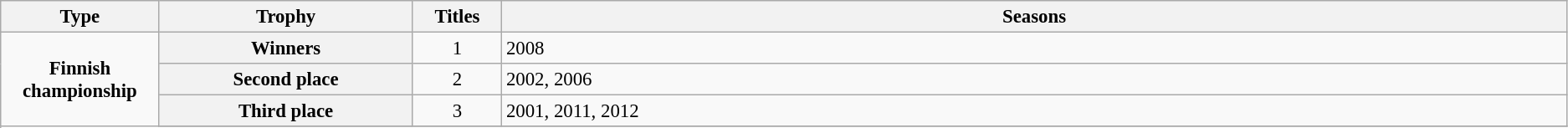<table class="wikitable plainrowheaders" style="font-size:95%; text-align:center;">
<tr>
<th style="width: 1%;">Type</th>
<th style="width: 5%;">Trophy</th>
<th style="width: 1%;">Titles</th>
<th style="width: 21%;">Seasons</th>
</tr>
<tr>
<td scope="rowgroup" rowspan="4"><strong>Finnish championship</strong></td>
<th scope="row">Winners</th>
<td>1</td>
<td align="left">2008</td>
</tr>
<tr>
<th scope="row">Second place</th>
<td>2</td>
<td align="left">2002, 2006</td>
</tr>
<tr>
<th scope="row">Third place</th>
<td>3</td>
<td align="left">2001, 2011, 2012</td>
</tr>
<tr>
</tr>
</table>
